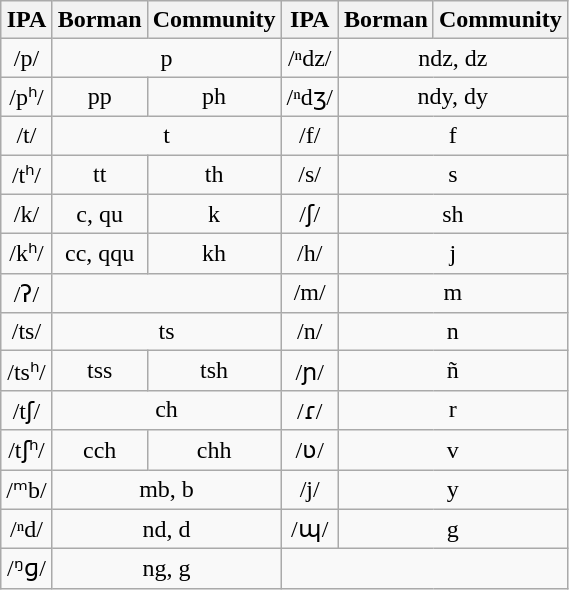<table class="wikitable" style="text-align:center;">
<tr>
<th>IPA</th>
<th>Borman</th>
<th>Community</th>
<th>IPA</th>
<th>Borman</th>
<th>Community</th>
</tr>
<tr>
<td>/p/</td>
<td colspan="2">p</td>
<td>/ⁿdz/</td>
<td colspan="2">ndz, dz</td>
</tr>
<tr>
<td>/pʰ/</td>
<td>pp</td>
<td>ph</td>
<td>/ⁿdʒ/</td>
<td colspan="2">ndy, dy</td>
</tr>
<tr>
<td>/t/</td>
<td colspan="2">t</td>
<td>/f/</td>
<td colspan="2">f</td>
</tr>
<tr>
<td>/tʰ/</td>
<td>tt</td>
<td>th</td>
<td>/s/</td>
<td colspan="2">s</td>
</tr>
<tr>
<td>/k/</td>
<td>c, qu</td>
<td>k</td>
<td>/ʃ/</td>
<td colspan="2">sh</td>
</tr>
<tr>
<td>/kʰ/</td>
<td>cc, qqu</td>
<td>kh</td>
<td>/h/</td>
<td colspan="2">j</td>
</tr>
<tr>
<td>/ʔ/</td>
<td colspan="2"></td>
<td>/m/</td>
<td colspan="2">m</td>
</tr>
<tr>
<td>/ts/</td>
<td colspan="2">ts</td>
<td>/n/</td>
<td colspan="2">n</td>
</tr>
<tr>
<td>/tsʰ/</td>
<td>tss</td>
<td>tsh</td>
<td>/ɲ/</td>
<td colspan="2">ñ</td>
</tr>
<tr>
<td>/tʃ/</td>
<td colspan="2">ch</td>
<td>/ɾ/</td>
<td colspan="2">r</td>
</tr>
<tr>
<td>/tʃʰ/</td>
<td>cch</td>
<td>chh</td>
<td>/ʋ/</td>
<td colspan="2">v</td>
</tr>
<tr>
<td>/ᵐb/</td>
<td colspan="2">mb, b</td>
<td>/j/</td>
<td colspan="2">y</td>
</tr>
<tr>
<td>/ⁿd/</td>
<td colspan="2">nd, d</td>
<td>/ɰ/</td>
<td colspan="2">g</td>
</tr>
<tr>
<td>/ᵑɡ/</td>
<td colspan="2">ng, g</td>
<td colspan="3"></td>
</tr>
</table>
